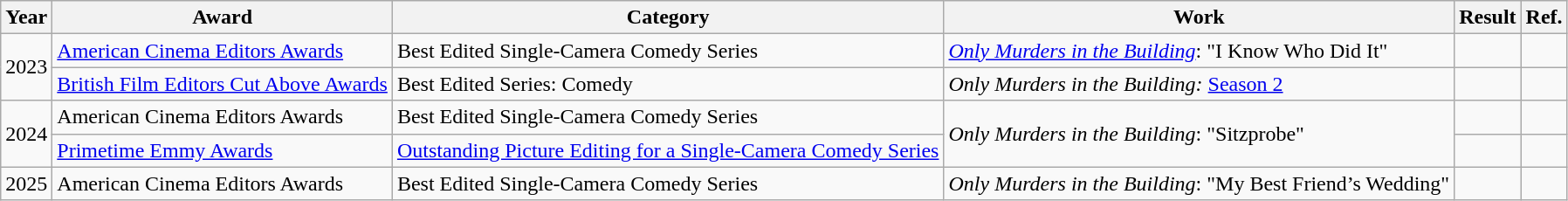<table class="wikitable">
<tr>
<th>Year</th>
<th>Award</th>
<th>Category</th>
<th>Work</th>
<th>Result</th>
<th>Ref.</th>
</tr>
<tr>
<td rowspan="2">2023</td>
<td><a href='#'>American Cinema Editors Awards</a></td>
<td>Best Edited Single-Camera Comedy Series</td>
<td><em><a href='#'>Only Murders in the Building</a></em>: "I Know Who Did It"</td>
<td></td>
<td></td>
</tr>
<tr>
<td><a href='#'>British Film Editors Cut Above Awards</a></td>
<td>Best Edited Series: Comedy</td>
<td><em>Only Murders in the Building:</em> <a href='#'>Season 2</a></td>
<td></td>
<td></td>
</tr>
<tr>
<td rowspan="2">2024</td>
<td>American Cinema Editors Awards</td>
<td>Best Edited Single-Camera Comedy Series</td>
<td rowspan="2"><em>Only Murders in the Building</em>: "Sitzprobe"</td>
<td></td>
<td></td>
</tr>
<tr>
<td><a href='#'>Primetime Emmy Awards</a></td>
<td><a href='#'>Outstanding Picture Editing for a Single-Camera Comedy Series</a></td>
<td></td>
<td></td>
</tr>
<tr>
<td>2025</td>
<td>American Cinema Editors Awards</td>
<td>Best Edited Single-Camera Comedy Series</td>
<td><em>Only Murders in the Building</em>: "My Best Friend’s Wedding"</td>
<td></td>
<td></td>
</tr>
</table>
